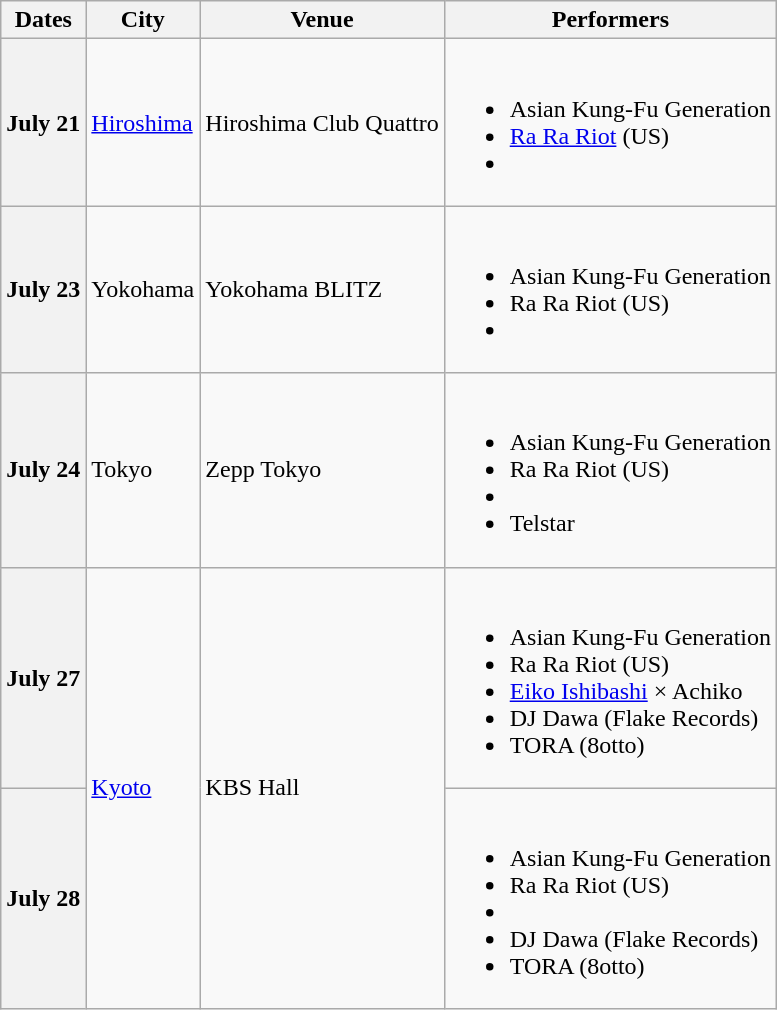<table class="wikitable">
<tr>
<th>Dates</th>
<th>City</th>
<th>Venue</th>
<th>Performers</th>
</tr>
<tr>
<th>July 21</th>
<td><a href='#'>Hiroshima</a></td>
<td>Hiroshima Club Quattro</td>
<td><br><ul><li>Asian Kung-Fu Generation</li><li><a href='#'>Ra Ra Riot</a> (US)</li><li></li></ul></td>
</tr>
<tr>
<th>July 23</th>
<td>Yokohama</td>
<td>Yokohama BLITZ</td>
<td><br><ul><li>Asian Kung-Fu Generation</li><li>Ra Ra Riot (US)</li><li></li></ul></td>
</tr>
<tr>
<th>July 24</th>
<td>Tokyo</td>
<td>Zepp Tokyo</td>
<td><br><ul><li>Asian Kung-Fu Generation</li><li>Ra Ra Riot (US)</li><li></li><li>Telstar</li></ul></td>
</tr>
<tr>
<th>July 27</th>
<td rowspan="2"><a href='#'>Kyoto</a></td>
<td rowspan="2">KBS Hall</td>
<td><br><ul><li>Asian Kung-Fu Generation</li><li>Ra Ra Riot (US)</li><li><a href='#'>Eiko Ishibashi</a> × Achiko</li><li>DJ Dawa (Flake Records)</li><li>TORA (8otto)</li></ul></td>
</tr>
<tr>
<th>July 28</th>
<td><br><ul><li>Asian Kung-Fu Generation</li><li>Ra Ra Riot (US)</li><li></li><li>DJ Dawa (Flake Records)</li><li>TORA (8otto)</li></ul></td>
</tr>
</table>
